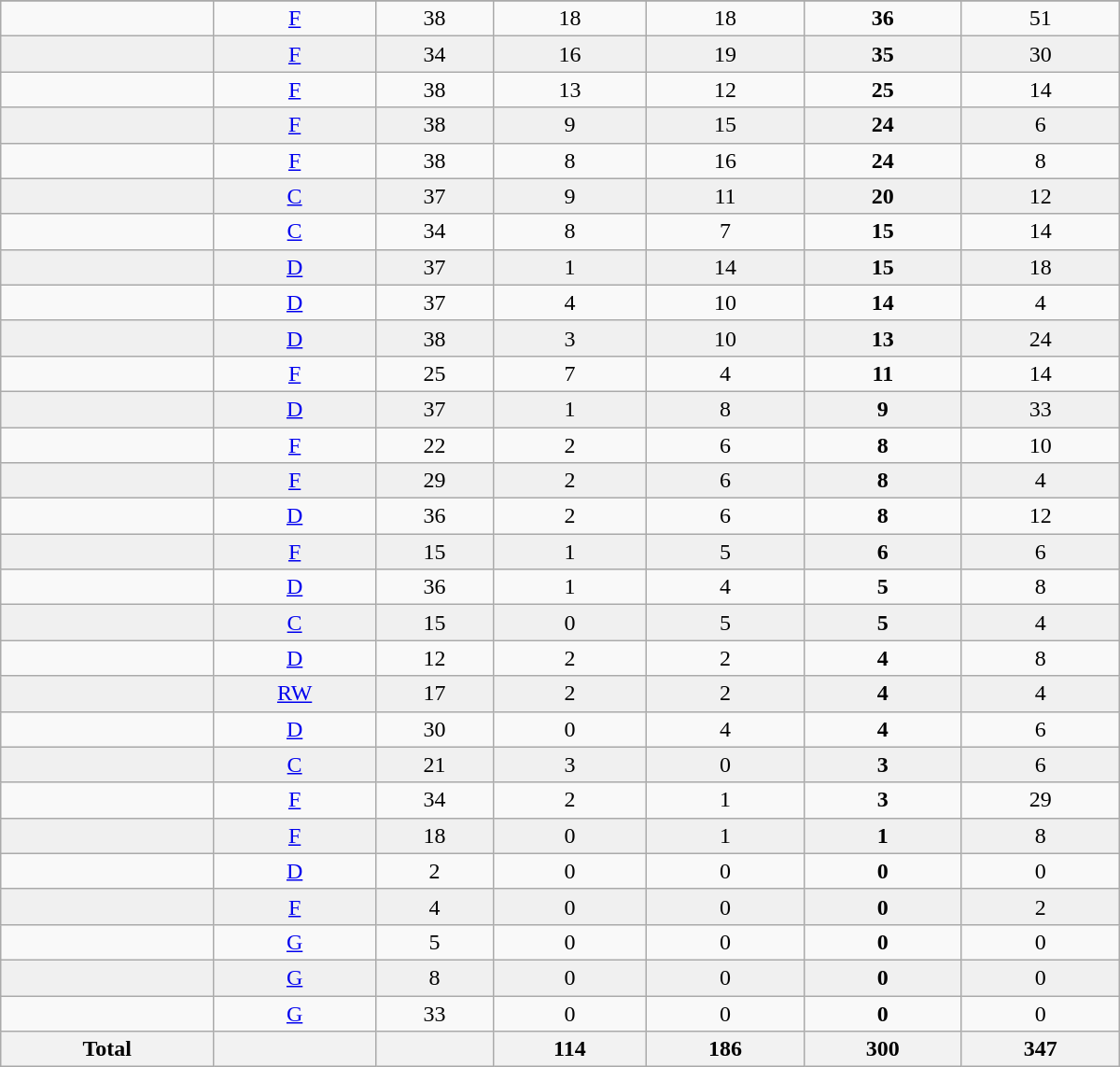<table class="wikitable sortable" width ="800">
<tr align="center">
</tr>
<tr align="center" bgcolor="">
<td></td>
<td><a href='#'>F</a></td>
<td>38</td>
<td>18</td>
<td>18</td>
<td><strong>36</strong></td>
<td>51</td>
</tr>
<tr align="center" bgcolor="f0f0f0">
<td></td>
<td><a href='#'>F</a></td>
<td>34</td>
<td>16</td>
<td>19</td>
<td><strong>35</strong></td>
<td>30</td>
</tr>
<tr align="center" bgcolor="">
<td></td>
<td><a href='#'>F</a></td>
<td>38</td>
<td>13</td>
<td>12</td>
<td><strong>25</strong></td>
<td>14</td>
</tr>
<tr align="center" bgcolor="f0f0f0">
<td></td>
<td><a href='#'>F</a></td>
<td>38</td>
<td>9</td>
<td>15</td>
<td><strong>24</strong></td>
<td>6</td>
</tr>
<tr align="center" bgcolor="">
<td></td>
<td><a href='#'>F</a></td>
<td>38</td>
<td>8</td>
<td>16</td>
<td><strong>24</strong></td>
<td>8</td>
</tr>
<tr align="center" bgcolor="f0f0f0">
<td></td>
<td><a href='#'>C</a></td>
<td>37</td>
<td>9</td>
<td>11</td>
<td><strong>20</strong></td>
<td>12</td>
</tr>
<tr align="center" bgcolor="">
<td></td>
<td><a href='#'>C</a></td>
<td>34</td>
<td>8</td>
<td>7</td>
<td><strong>15</strong></td>
<td>14</td>
</tr>
<tr align="center" bgcolor="f0f0f0">
<td></td>
<td><a href='#'>D</a></td>
<td>37</td>
<td>1</td>
<td>14</td>
<td><strong>15</strong></td>
<td>18</td>
</tr>
<tr align="center" bgcolor="">
<td></td>
<td><a href='#'>D</a></td>
<td>37</td>
<td>4</td>
<td>10</td>
<td><strong>14</strong></td>
<td>4</td>
</tr>
<tr align="center" bgcolor="f0f0f0">
<td></td>
<td><a href='#'>D</a></td>
<td>38</td>
<td>3</td>
<td>10</td>
<td><strong>13</strong></td>
<td>24</td>
</tr>
<tr align="center" bgcolor="">
<td></td>
<td><a href='#'>F</a></td>
<td>25</td>
<td>7</td>
<td>4</td>
<td><strong>11</strong></td>
<td>14</td>
</tr>
<tr align="center" bgcolor="f0f0f0">
<td></td>
<td><a href='#'>D</a></td>
<td>37</td>
<td>1</td>
<td>8</td>
<td><strong>9</strong></td>
<td>33</td>
</tr>
<tr align="center" bgcolor="">
<td></td>
<td><a href='#'>F</a></td>
<td>22</td>
<td>2</td>
<td>6</td>
<td><strong>8</strong></td>
<td>10</td>
</tr>
<tr align="center" bgcolor="f0f0f0">
<td></td>
<td><a href='#'>F</a></td>
<td>29</td>
<td>2</td>
<td>6</td>
<td><strong>8</strong></td>
<td>4</td>
</tr>
<tr align="center" bgcolor="">
<td></td>
<td><a href='#'>D</a></td>
<td>36</td>
<td>2</td>
<td>6</td>
<td><strong>8</strong></td>
<td>12</td>
</tr>
<tr align="center" bgcolor="f0f0f0">
<td></td>
<td><a href='#'>F</a></td>
<td>15</td>
<td>1</td>
<td>5</td>
<td><strong>6</strong></td>
<td>6</td>
</tr>
<tr align="center" bgcolor="">
<td></td>
<td><a href='#'>D</a></td>
<td>36</td>
<td>1</td>
<td>4</td>
<td><strong>5</strong></td>
<td>8</td>
</tr>
<tr align="center" bgcolor="f0f0f0">
<td></td>
<td><a href='#'>C</a></td>
<td>15</td>
<td>0</td>
<td>5</td>
<td><strong>5</strong></td>
<td>4</td>
</tr>
<tr align="center" bgcolor="">
<td></td>
<td><a href='#'>D</a></td>
<td>12</td>
<td>2</td>
<td>2</td>
<td><strong>4</strong></td>
<td>8</td>
</tr>
<tr align="center" bgcolor="f0f0f0">
<td></td>
<td><a href='#'>RW</a></td>
<td>17</td>
<td>2</td>
<td>2</td>
<td><strong>4</strong></td>
<td>4</td>
</tr>
<tr align="center" bgcolor="">
<td></td>
<td><a href='#'>D</a></td>
<td>30</td>
<td>0</td>
<td>4</td>
<td><strong>4</strong></td>
<td>6</td>
</tr>
<tr align="center" bgcolor="f0f0f0">
<td></td>
<td><a href='#'>C</a></td>
<td>21</td>
<td>3</td>
<td>0</td>
<td><strong>3</strong></td>
<td>6</td>
</tr>
<tr align="center" bgcolor="">
<td></td>
<td><a href='#'>F</a></td>
<td>34</td>
<td>2</td>
<td>1</td>
<td><strong>3</strong></td>
<td>29</td>
</tr>
<tr align="center" bgcolor="f0f0f0">
<td></td>
<td><a href='#'>F</a></td>
<td>18</td>
<td>0</td>
<td>1</td>
<td><strong>1</strong></td>
<td>8</td>
</tr>
<tr align="center" bgcolor="">
<td></td>
<td><a href='#'>D</a></td>
<td>2</td>
<td>0</td>
<td>0</td>
<td><strong>0</strong></td>
<td>0</td>
</tr>
<tr align="center" bgcolor="f0f0f0">
<td></td>
<td><a href='#'>F</a></td>
<td>4</td>
<td>0</td>
<td>0</td>
<td><strong>0</strong></td>
<td>2</td>
</tr>
<tr align="center" bgcolor="">
<td></td>
<td><a href='#'>G</a></td>
<td>5</td>
<td>0</td>
<td>0</td>
<td><strong>0</strong></td>
<td>0</td>
</tr>
<tr align="center" bgcolor="f0f0f0">
<td></td>
<td><a href='#'>G</a></td>
<td>8</td>
<td>0</td>
<td>0</td>
<td><strong>0</strong></td>
<td>0</td>
</tr>
<tr align="center" bgcolor="">
<td></td>
<td><a href='#'>G</a></td>
<td>33</td>
<td>0</td>
<td>0</td>
<td><strong>0</strong></td>
<td>0</td>
</tr>
<tr>
<th>Total</th>
<th></th>
<th></th>
<th>114</th>
<th>186</th>
<th>300</th>
<th>347</th>
</tr>
</table>
